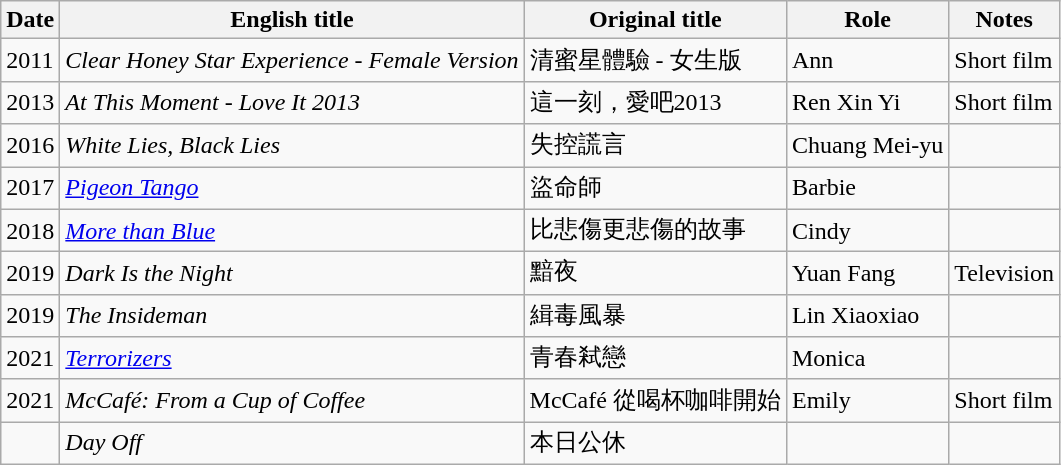<table class="wikitable sortable">
<tr>
<th>Date</th>
<th>English title</th>
<th>Original title</th>
<th>Role</th>
<th class="unsortable">Notes</th>
</tr>
<tr>
<td>2011</td>
<td><em>Clear Honey Star Experience - Female Version</em></td>
<td>清蜜星體驗 - 女生版</td>
<td>Ann</td>
<td>Short film</td>
</tr>
<tr>
<td>2013</td>
<td><em>At This Moment - Love It 2013</em></td>
<td>這一刻，愛吧2013</td>
<td>Ren Xin Yi</td>
<td>Short film</td>
</tr>
<tr>
<td>2016</td>
<td><em>White Lies, Black Lies</em></td>
<td>失控謊言</td>
<td>Chuang Mei-yu</td>
<td></td>
</tr>
<tr>
<td>2017</td>
<td><em><a href='#'>Pigeon Tango</a></em></td>
<td>盜命師</td>
<td>Barbie</td>
<td></td>
</tr>
<tr>
<td>2018</td>
<td><em><a href='#'>More than Blue</a></em></td>
<td>比悲傷更悲傷的故事</td>
<td>Cindy</td>
<td></td>
</tr>
<tr>
<td>2019</td>
<td><em>Dark Is the Night</em></td>
<td>黯夜</td>
<td>Yuan Fang</td>
<td>Television</td>
</tr>
<tr>
<td>2019</td>
<td><em>The Insideman</em></td>
<td>緝毒風暴</td>
<td>Lin Xiaoxiao</td>
<td></td>
</tr>
<tr>
<td>2021</td>
<td><em><a href='#'>Terrorizers</a></em></td>
<td>青春弒戀</td>
<td>Monica</td>
<td></td>
</tr>
<tr>
<td>2021</td>
<td><em>McCafé: From a Cup of Coffee</em></td>
<td>McCafé 從喝杯咖啡開始</td>
<td>Emily</td>
<td>Short film</td>
</tr>
<tr>
<td></td>
<td><em>Day Off</em></td>
<td>本日公休</td>
<td></td>
<td></td>
</tr>
</table>
